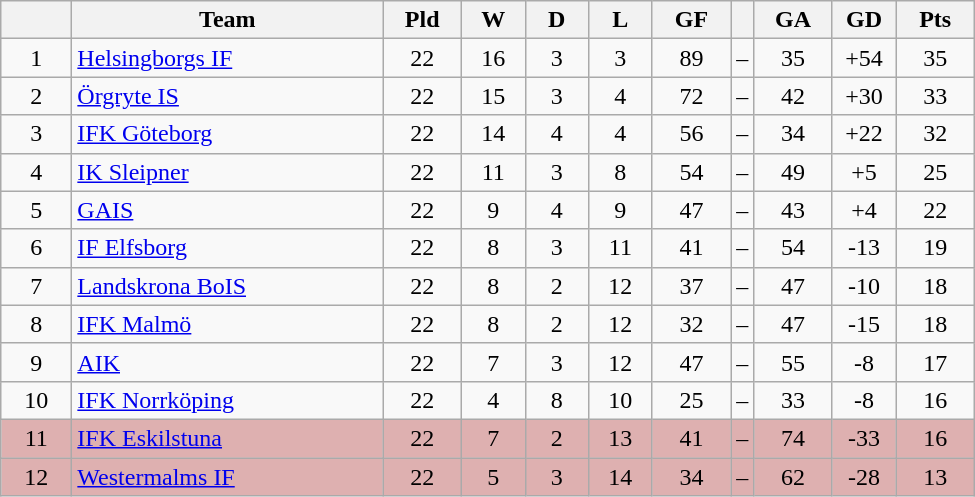<table class="wikitable" style="text-align: center;">
<tr>
<th style="width: 40px;"></th>
<th style="width: 200px;">Team</th>
<th style="width: 45px;">Pld</th>
<th style="width: 35px;">W</th>
<th style="width: 35px;">D</th>
<th style="width: 35px;">L</th>
<th style="width: 45px;">GF</th>
<th></th>
<th style="width: 45px;">GA</th>
<th style="width: 35px;">GD</th>
<th style="width: 45px;">Pts</th>
</tr>
<tr>
<td>1</td>
<td style="text-align: left;"><a href='#'>Helsingborgs IF</a></td>
<td>22</td>
<td>16</td>
<td>3</td>
<td>3</td>
<td>89</td>
<td>–</td>
<td>35</td>
<td>+54</td>
<td>35</td>
</tr>
<tr>
<td>2</td>
<td style="text-align: left;"><a href='#'>Örgryte IS</a></td>
<td>22</td>
<td>15</td>
<td>3</td>
<td>4</td>
<td>72</td>
<td>–</td>
<td>42</td>
<td>+30</td>
<td>33</td>
</tr>
<tr>
<td>3</td>
<td style="text-align: left;"><a href='#'>IFK Göteborg</a></td>
<td>22</td>
<td>14</td>
<td>4</td>
<td>4</td>
<td>56</td>
<td>–</td>
<td>34</td>
<td>+22</td>
<td>32</td>
</tr>
<tr>
<td>4</td>
<td style="text-align: left;"><a href='#'>IK Sleipner</a></td>
<td>22</td>
<td>11</td>
<td>3</td>
<td>8</td>
<td>54</td>
<td>–</td>
<td>49</td>
<td>+5</td>
<td>25</td>
</tr>
<tr>
<td>5</td>
<td style="text-align: left;"><a href='#'>GAIS</a></td>
<td>22</td>
<td>9</td>
<td>4</td>
<td>9</td>
<td>47</td>
<td>–</td>
<td>43</td>
<td>+4</td>
<td>22</td>
</tr>
<tr>
<td>6</td>
<td style="text-align: left;"><a href='#'>IF Elfsborg</a></td>
<td>22</td>
<td>8</td>
<td>3</td>
<td>11</td>
<td>41</td>
<td>–</td>
<td>54</td>
<td>-13</td>
<td>19</td>
</tr>
<tr>
<td>7</td>
<td style="text-align: left;"><a href='#'>Landskrona BoIS</a></td>
<td>22</td>
<td>8</td>
<td>2</td>
<td>12</td>
<td>37</td>
<td>–</td>
<td>47</td>
<td>-10</td>
<td>18</td>
</tr>
<tr>
<td>8</td>
<td style="text-align: left;"><a href='#'>IFK Malmö</a></td>
<td>22</td>
<td>8</td>
<td>2</td>
<td>12</td>
<td>32</td>
<td>–</td>
<td>47</td>
<td>-15</td>
<td>18</td>
</tr>
<tr>
<td>9</td>
<td style="text-align: left;"><a href='#'>AIK</a></td>
<td>22</td>
<td>7</td>
<td>3</td>
<td>12</td>
<td>47</td>
<td>–</td>
<td>55</td>
<td>-8</td>
<td>17</td>
</tr>
<tr>
<td>10</td>
<td style="text-align: left;"><a href='#'>IFK Norrköping</a></td>
<td>22</td>
<td>4</td>
<td>8</td>
<td>10</td>
<td>25</td>
<td>–</td>
<td>33</td>
<td>-8</td>
<td>16</td>
</tr>
<tr style="background: #deb0b0">
<td>11</td>
<td style="text-align: left;"><a href='#'>IFK Eskilstuna</a></td>
<td>22</td>
<td>7</td>
<td>2</td>
<td>13</td>
<td>41</td>
<td>–</td>
<td>74</td>
<td>-33</td>
<td>16</td>
</tr>
<tr style="background: #deb0b0">
<td>12</td>
<td style="text-align: left;"><a href='#'>Westermalms IF</a></td>
<td>22</td>
<td>5</td>
<td>3</td>
<td>14</td>
<td>34</td>
<td>–</td>
<td>62</td>
<td>-28</td>
<td>13</td>
</tr>
</table>
